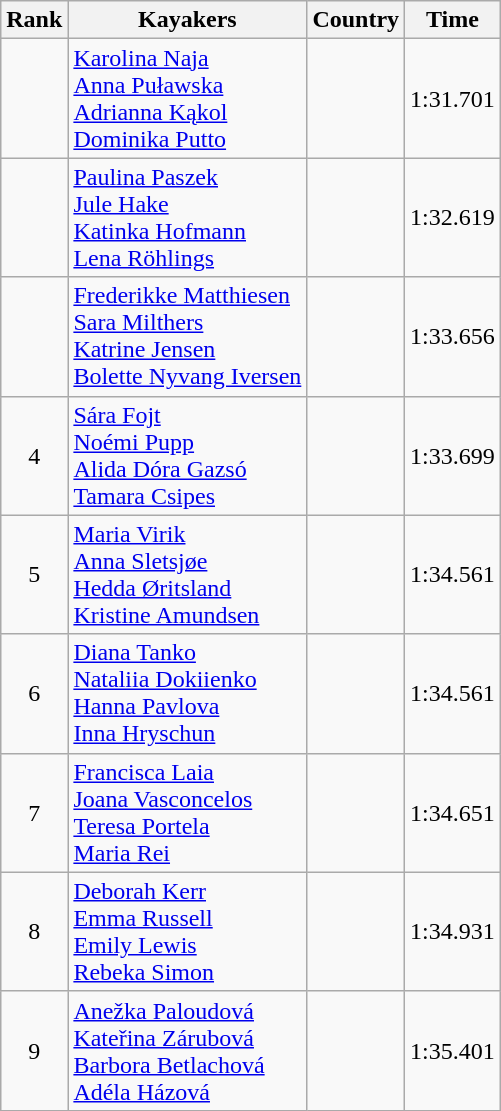<table class="wikitable" style="text-align:center">
<tr>
<th>Rank</th>
<th>Kayakers</th>
<th>Country</th>
<th>Time</th>
</tr>
<tr>
<td></td>
<td align=left><a href='#'>Karolina Naja</a><br><a href='#'>Anna Puławska</a><br><a href='#'>Adrianna Kąkol</a><br><a href='#'>Dominika Putto</a></td>
<td align=left></td>
<td>1:31.701</td>
</tr>
<tr>
<td></td>
<td align=left><a href='#'>Paulina Paszek</a><br><a href='#'>Jule Hake</a><br><a href='#'>Katinka Hofmann</a><br><a href='#'>Lena Röhlings</a></td>
<td align=left></td>
<td>1:32.619</td>
</tr>
<tr>
<td></td>
<td align=left><a href='#'>Frederikke Matthiesen</a><br><a href='#'>Sara Milthers</a><br><a href='#'>Katrine Jensen</a><br><a href='#'>Bolette Nyvang Iversen</a></td>
<td align=left></td>
<td>1:33.656</td>
</tr>
<tr>
<td>4</td>
<td align=left><a href='#'>Sára Fojt</a><br><a href='#'>Noémi Pupp</a><br><a href='#'>Alida Dóra Gazsó</a><br><a href='#'>Tamara Csipes</a></td>
<td align=left></td>
<td>1:33.699</td>
</tr>
<tr>
<td>5</td>
<td align=left><a href='#'>Maria Virik</a><br><a href='#'>Anna Sletsjøe</a><br><a href='#'>Hedda Øritsland</a><br><a href='#'>Kristine Amundsen</a></td>
<td align=left></td>
<td>1:34.561</td>
</tr>
<tr>
<td>6</td>
<td align=left><a href='#'>Diana Tanko</a><br><a href='#'>Nataliia Dokiienko</a><br><a href='#'>Hanna Pavlova</a><br><a href='#'>Inna Hryschun</a></td>
<td align=left></td>
<td>1:34.561</td>
</tr>
<tr>
<td>7</td>
<td align=left><a href='#'>Francisca Laia</a><br><a href='#'>Joana Vasconcelos</a><br><a href='#'>Teresa Portela</a><br><a href='#'>Maria Rei</a></td>
<td align=left></td>
<td>1:34.651</td>
</tr>
<tr>
<td>8</td>
<td align=left><a href='#'>Deborah Kerr</a><br><a href='#'>Emma Russell</a><br><a href='#'>Emily Lewis</a><br><a href='#'>Rebeka Simon</a></td>
<td align=left></td>
<td>1:34.931</td>
</tr>
<tr>
<td>9</td>
<td align=left><a href='#'>Anežka Paloudová</a><br><a href='#'>Kateřina Zárubová</a><br><a href='#'>Barbora Betlachová</a><br><a href='#'>Adéla Házová</a></td>
<td align=left></td>
<td>1:35.401</td>
</tr>
</table>
